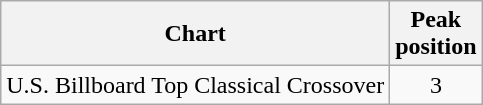<table class="wikitable">
<tr>
<th align="left">Chart</th>
<th align="center">Peak<br>position</th>
</tr>
<tr>
<td align="left">U.S. Billboard Top Classical Crossover</td>
<td align="center">3</td>
</tr>
</table>
